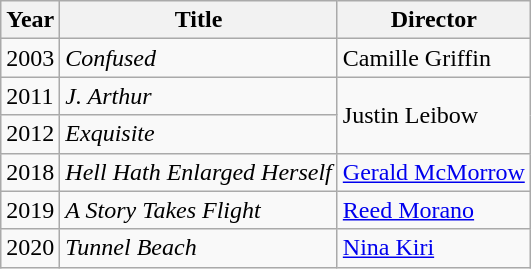<table class="wikitable">
<tr>
<th>Year</th>
<th>Title</th>
<th>Director</th>
</tr>
<tr>
<td>2003</td>
<td><em>Confused</em></td>
<td>Camille Griffin</td>
</tr>
<tr>
<td>2011</td>
<td><em>J. Arthur</em></td>
<td rowspan=2>Justin Leibow</td>
</tr>
<tr>
<td>2012</td>
<td><em>Exquisite</em></td>
</tr>
<tr>
<td>2018</td>
<td><em>Hell Hath Enlarged Herself</em></td>
<td><a href='#'>Gerald McMorrow</a></td>
</tr>
<tr>
<td>2019</td>
<td><em>A Story Takes Flight</em></td>
<td><a href='#'>Reed Morano</a></td>
</tr>
<tr>
<td>2020</td>
<td><em>Tunnel Beach</em></td>
<td><a href='#'>Nina Kiri</a></td>
</tr>
</table>
